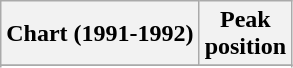<table class="wikitable sortable plainrowheaders">
<tr>
<th>Chart (1991-1992)</th>
<th>Peak<br>position</th>
</tr>
<tr>
</tr>
<tr>
</tr>
</table>
